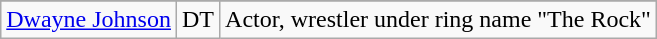<table class="wikitable" style="text-align:center">
<tr>
</tr>
<tr>
<td><a href='#'>Dwayne Johnson</a></td>
<td>DT</td>
<td>Actor, wrestler under ring name "The Rock"</td>
</tr>
</table>
